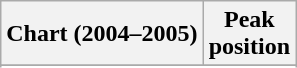<table class="wikitable sortable">
<tr>
<th align="left">Chart (2004–2005)</th>
<th align="center">Peak<br>position</th>
</tr>
<tr>
</tr>
<tr>
</tr>
</table>
